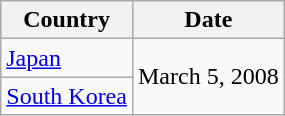<table class="wikitable">
<tr>
<th>Country</th>
<th>Date</th>
</tr>
<tr>
<td><a href='#'>Japan</a></td>
<td rowspan="2">March 5, 2008</td>
</tr>
<tr>
<td><a href='#'>South Korea</a></td>
</tr>
</table>
